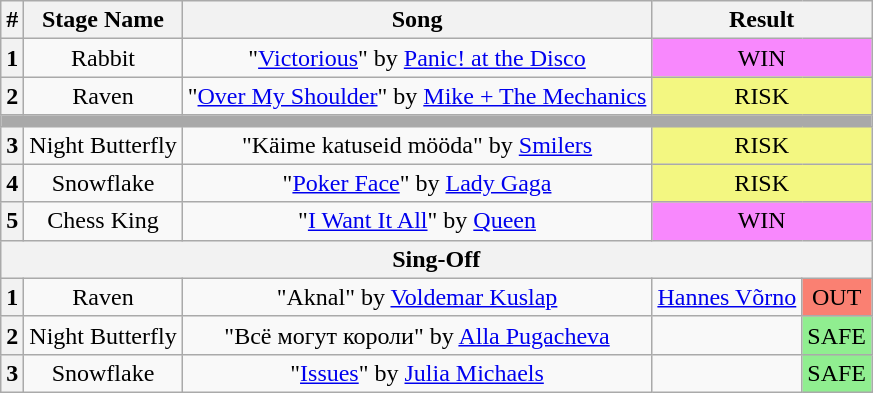<table class="wikitable plainrowheaders" style="text-align: center;">
<tr>
<th>#</th>
<th>Stage Name</th>
<th>Song</th>
<th colspan="2">Result</th>
</tr>
<tr>
<th>1</th>
<td>Rabbit</td>
<td>"<a href='#'>Victorious</a>" by <a href='#'>Panic! at the Disco</a></td>
<td colspan="2" bgcolor="#F888FD">WIN</td>
</tr>
<tr>
<th>2</th>
<td>Raven</td>
<td>"<a href='#'>Over My Shoulder</a>" by <a href='#'>Mike + The Mechanics</a></td>
<td colspan="2" bgcolor="#F3F781">RISK</td>
</tr>
<tr>
<td colspan="5" style="background:darkgray"></td>
</tr>
<tr>
<th>3</th>
<td>Night Butterfly</td>
<td>"Käime katuseid mööda" by <a href='#'>Smilers</a></td>
<td colspan="2" bgcolor="#F3F781">RISK</td>
</tr>
<tr>
<th>4</th>
<td>Snowflake</td>
<td>"<a href='#'>Poker Face</a>" by <a href='#'>Lady Gaga</a></td>
<td colspan="2" bgcolor="#F3F781">RISK</td>
</tr>
<tr>
<th>5</th>
<td>Chess King</td>
<td>"<a href='#'>I Want It All</a>" by <a href='#'>Queen</a></td>
<td colspan="2" bgcolor="#F888FD">WIN</td>
</tr>
<tr>
<th colspan="5">Sing-Off</th>
</tr>
<tr>
<th>1</th>
<td>Raven</td>
<td>"Aknal" by <a href='#'>Voldemar Kuslap</a></td>
<td><a href='#'>Hannes Võrno</a></td>
<td bgcolor="salmon">OUT</td>
</tr>
<tr>
<th>2</th>
<td>Night Butterfly</td>
<td>"Всё могут короли" by <a href='#'>Alla Pugacheva</a></td>
<td></td>
<td bgcolor="lightgreen">SAFE</td>
</tr>
<tr>
<th>3</th>
<td>Snowflake</td>
<td>"<a href='#'>Issues</a>" by <a href='#'>Julia Michaels</a></td>
<td></td>
<td bgcolor="lightgreen">SAFE</td>
</tr>
</table>
